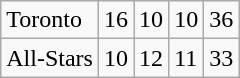<table class="wikitable">
<tr>
<td>Toronto</td>
<td>16</td>
<td>10</td>
<td>10</td>
<td>36</td>
</tr>
<tr>
<td>All-Stars</td>
<td>10</td>
<td>12</td>
<td>11</td>
<td>33</td>
</tr>
</table>
